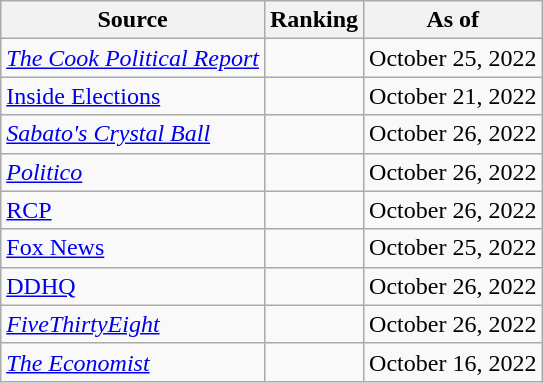<table class="wikitable" style="text-align:center">
<tr>
<th>Source</th>
<th>Ranking</th>
<th>As of</th>
</tr>
<tr>
<td align=left><em><a href='#'>The Cook Political Report</a></em></td>
<td></td>
<td>October 25, 2022</td>
</tr>
<tr>
<td align=left><a href='#'>Inside Elections</a></td>
<td></td>
<td>October 21, 2022</td>
</tr>
<tr>
<td align=left><em><a href='#'>Sabato's Crystal Ball</a></em></td>
<td></td>
<td>October 26, 2022</td>
</tr>
<tr>
<td align="left"><em><a href='#'>Politico</a></em></td>
<td></td>
<td>October 26, 2022</td>
</tr>
<tr>
<td align="left"><a href='#'>RCP</a></td>
<td></td>
<td>October 26, 2022</td>
</tr>
<tr>
<td align=left><a href='#'>Fox News</a></td>
<td></td>
<td>October 25, 2022</td>
</tr>
<tr>
<td align="left"><a href='#'>DDHQ</a></td>
<td></td>
<td>October 26, 2022</td>
</tr>
<tr>
<td align="left"><em><a href='#'>FiveThirtyEight</a></em></td>
<td></td>
<td>October 26, 2022</td>
</tr>
<tr>
<td align="left"><em><a href='#'>The Economist</a></em></td>
<td></td>
<td>October 16, 2022</td>
</tr>
</table>
